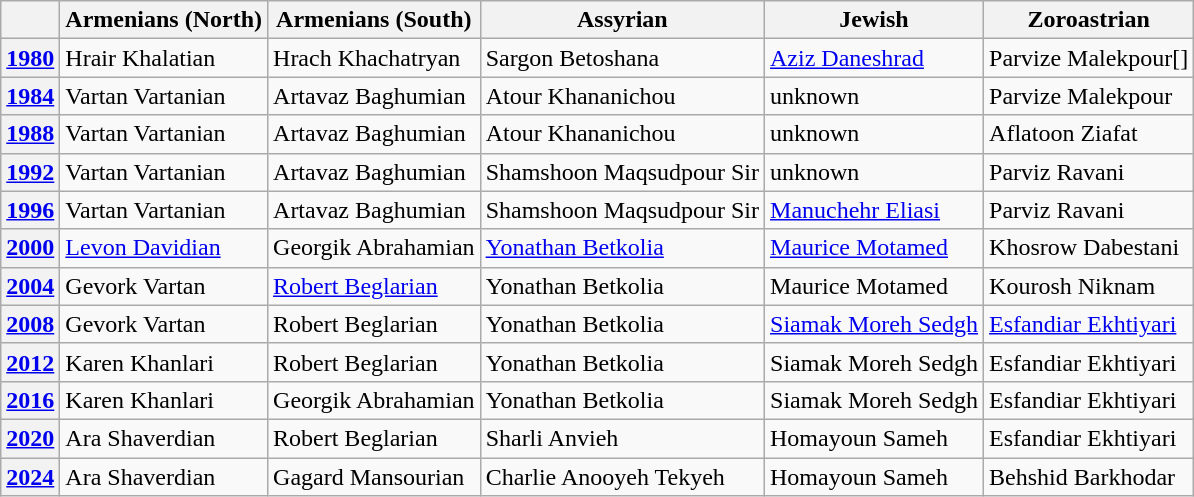<table class="wikitable">
<tr>
<th></th>
<th>Armenians (North)</th>
<th>Armenians (South)</th>
<th>Assyrian</th>
<th>Jewish</th>
<th>Zoroastrian</th>
</tr>
<tr>
<th><a href='#'>1980</a></th>
<td>Hrair Khalatian</td>
<td>Hrach Khachatryan</td>
<td>Sargon Betoshana</td>
<td><a href='#'>Aziz Daneshrad</a></td>
<td>Parvize Malekpour[]</td>
</tr>
<tr>
<th><a href='#'>1984</a></th>
<td>Vartan Vartanian</td>
<td>Artavaz Baghumian</td>
<td>Atour Khananichou</td>
<td>unknown</td>
<td>Parvize Malekpour</td>
</tr>
<tr>
<th><a href='#'>1988</a></th>
<td>Vartan Vartanian</td>
<td>Artavaz Baghumian</td>
<td>Atour Khananichou</td>
<td>unknown</td>
<td>Aflatoon Ziafat</td>
</tr>
<tr>
<th><a href='#'>1992</a></th>
<td>Vartan Vartanian</td>
<td>Artavaz Baghumian</td>
<td>Shamshoon Maqsudpour Sir</td>
<td>unknown</td>
<td>Parviz Ravani</td>
</tr>
<tr>
<th><a href='#'>1996</a></th>
<td>Vartan Vartanian</td>
<td>Artavaz Baghumian</td>
<td>Shamshoon Maqsudpour Sir</td>
<td><a href='#'>Manuchehr Eliasi</a></td>
<td>Parviz Ravani</td>
</tr>
<tr>
<th><a href='#'>2000</a></th>
<td><a href='#'>Levon Davidian</a></td>
<td>Georgik Abrahamian</td>
<td><a href='#'>Yonathan Betkolia</a></td>
<td><a href='#'>Maurice Motamed</a></td>
<td>Khosrow Dabestani</td>
</tr>
<tr>
<th><a href='#'>2004</a></th>
<td>Gevork Vartan</td>
<td><a href='#'>Robert Beglarian</a></td>
<td>Yonathan Betkolia</td>
<td>Maurice Motamed</td>
<td>Kourosh Niknam</td>
</tr>
<tr>
<th><a href='#'>2008</a></th>
<td>Gevork Vartan</td>
<td>Robert Beglarian</td>
<td>Yonathan Betkolia</td>
<td><a href='#'>Siamak Moreh Sedgh</a></td>
<td><a href='#'>Esfandiar Ekhtiyari</a></td>
</tr>
<tr>
<th><a href='#'>2012</a></th>
<td>Karen Khanlari</td>
<td>Robert Beglarian</td>
<td>Yonathan Betkolia</td>
<td>Siamak Moreh Sedgh</td>
<td>Esfandiar Ekhtiyari</td>
</tr>
<tr>
<th><a href='#'>2016</a></th>
<td>Karen Khanlari</td>
<td>Georgik Abrahamian</td>
<td>Yonathan Betkolia</td>
<td>Siamak Moreh Sedgh</td>
<td>Esfandiar Ekhtiyari</td>
</tr>
<tr>
<th><a href='#'>2020</a></th>
<td>Ara Shaverdian</td>
<td>Robert Beglarian</td>
<td>Sharli Anvieh</td>
<td>Homayoun Sameh</td>
<td>Esfandiar Ekhtiyari</td>
</tr>
<tr>
<th><a href='#'>2024</a></th>
<td>Ara Shaverdian</td>
<td>Gagard Mansourian</td>
<td>Charlie Anooyeh Tekyeh</td>
<td>Homayoun Sameh</td>
<td>Behshid Barkhodar</td>
</tr>
</table>
